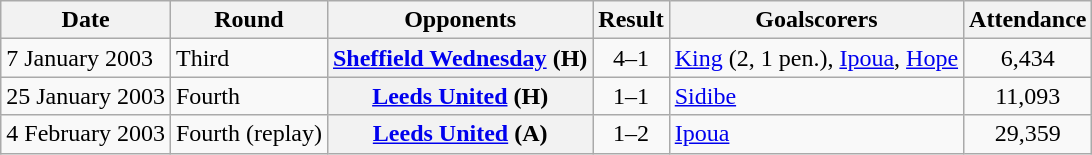<table class="wikitable plainrowheaders sortable">
<tr>
<th scope=col>Date</th>
<th scope=col>Round</th>
<th scope=col>Opponents</th>
<th scope=col>Result</th>
<th scope=col class=unsortable>Goalscorers</th>
<th scope=col>Attendance</th>
</tr>
<tr>
<td>7 January 2003</td>
<td>Third</td>
<th scope=row><a href='#'>Sheffield Wednesday</a> (H)</th>
<td align=center>4–1</td>
<td><a href='#'>King</a> (2, 1 pen.), <a href='#'>Ipoua</a>, <a href='#'>Hope</a></td>
<td align=center>6,434</td>
</tr>
<tr>
<td>25 January 2003</td>
<td>Fourth</td>
<th scope=row><a href='#'>Leeds United</a> (H)</th>
<td align=center>1–1</td>
<td><a href='#'>Sidibe</a></td>
<td align=center>11,093</td>
</tr>
<tr>
<td>4 February 2003</td>
<td>Fourth (replay)</td>
<th scope=row><a href='#'>Leeds United</a> (A)</th>
<td align=center>1–2</td>
<td><a href='#'>Ipoua</a></td>
<td align=center>29,359</td>
</tr>
</table>
